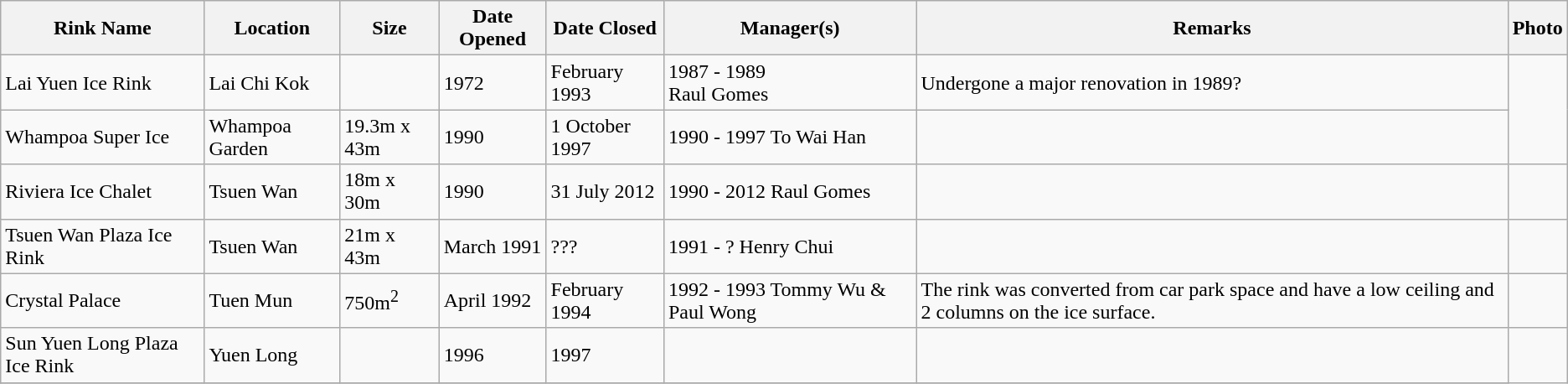<table class="wikitable">
<tr>
<th>Rink Name</th>
<th>Location</th>
<th>Size</th>
<th>Date Opened</th>
<th>Date Closed</th>
<th>Manager(s)</th>
<th>Remarks</th>
<th>Photo</th>
</tr>
<tr>
<td>Lai Yuen Ice Rink</td>
<td>Lai Chi Kok</td>
<td></td>
<td>1972</td>
<td>February 1993</td>
<td>1987 - 1989<br>Raul Gomes</td>
<td>Undergone a major renovation in 1989?</td>
</tr>
<tr>
<td>Whampoa Super Ice</td>
<td>Whampoa Garden</td>
<td>19.3m x 43m</td>
<td>1990</td>
<td>1 October 1997</td>
<td>1990 - 1997 To Wai Han</td>
<td></td>
</tr>
<tr>
<td>Riviera Ice Chalet</td>
<td>Tsuen Wan</td>
<td>18m x 30m</td>
<td>1990</td>
<td>31 July 2012</td>
<td>1990 - 2012 Raul Gomes</td>
<td></td>
<td><br></td>
</tr>
<tr>
<td>Tsuen Wan Plaza Ice Rink</td>
<td>Tsuen Wan</td>
<td>21m x 43m</td>
<td>March 1991</td>
<td>???</td>
<td>1991 - ? Henry Chui</td>
<td></td>
</tr>
<tr>
<td>Crystal Palace</td>
<td>Tuen Mun</td>
<td>750m<sup>2</sup></td>
<td>April 1992</td>
<td>February 1994</td>
<td>1992 - 1993 Tommy Wu & Paul Wong</td>
<td>The rink was converted from car park space and have a low ceiling and 2 columns on the ice surface.</td>
<td><br></td>
</tr>
<tr>
<td>Sun Yuen Long Plaza Ice Rink</td>
<td>Yuen Long</td>
<td></td>
<td>1996</td>
<td>1997</td>
<td></td>
<td></td>
</tr>
<tr>
</tr>
</table>
